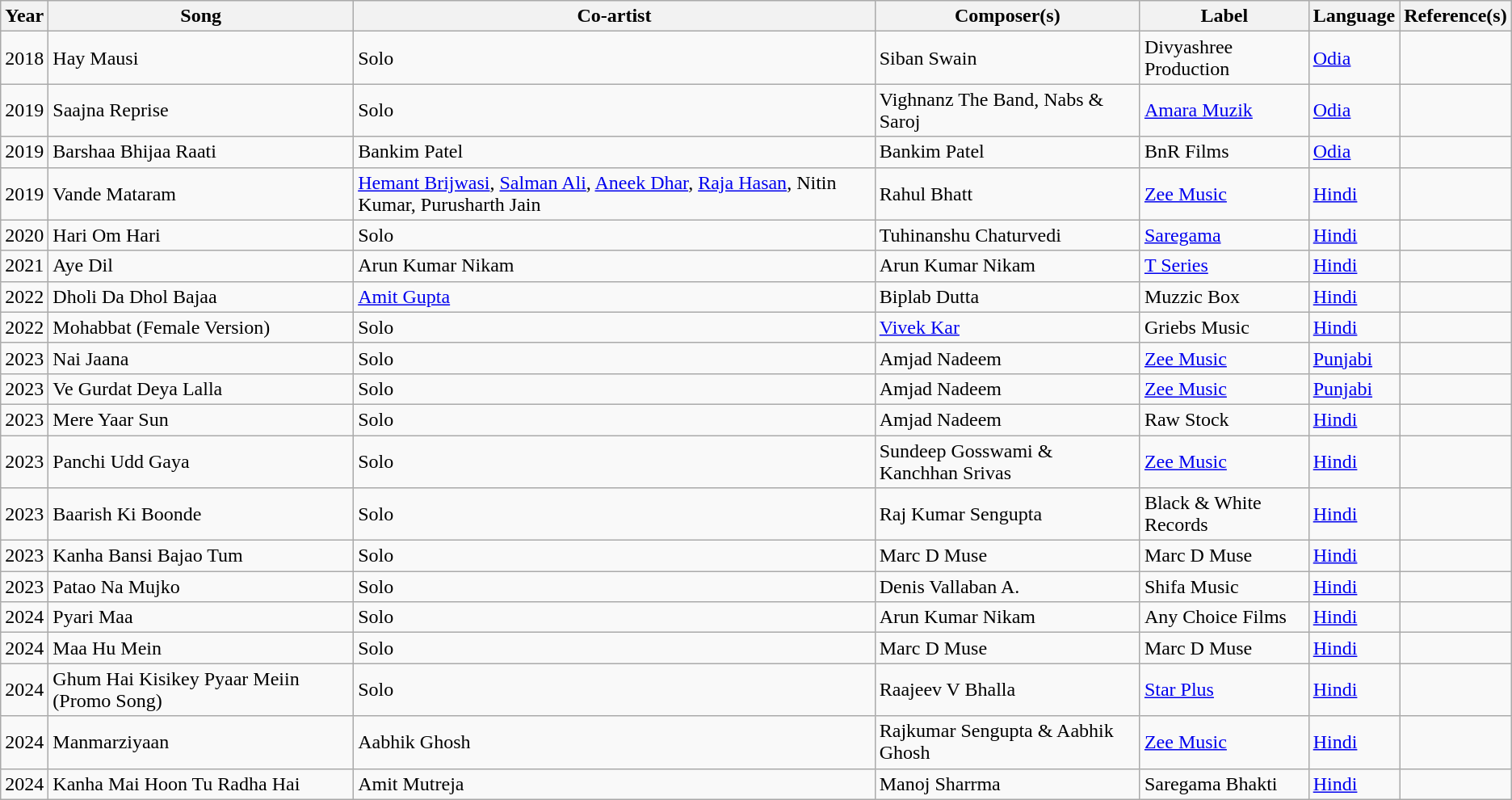<table class="wikitable sortable">
<tr>
<th>Year</th>
<th>Song</th>
<th>Co-artist</th>
<th>Composer(s)</th>
<th>Label</th>
<th>Language</th>
<th>Reference(s)</th>
</tr>
<tr>
<td>2018</td>
<td>Hay Mausi</td>
<td>Solo</td>
<td>Siban Swain</td>
<td>Divyashree Production</td>
<td><a href='#'>Odia</a></td>
<td></td>
</tr>
<tr>
<td>2019</td>
<td>Saajna Reprise</td>
<td>Solo</td>
<td>Vighnanz The Band, Nabs & Saroj</td>
<td><a href='#'>Amara Muzik</a></td>
<td><a href='#'>Odia</a></td>
<td></td>
</tr>
<tr>
<td>2019</td>
<td>Barshaa Bhijaa Raati</td>
<td>Bankim Patel</td>
<td>Bankim Patel</td>
<td>BnR Films</td>
<td><a href='#'>Odia</a></td>
<td></td>
</tr>
<tr>
<td>2019</td>
<td>Vande Mataram</td>
<td><a href='#'>Hemant Brijwasi</a>, <a href='#'>Salman Ali</a>, <a href='#'>Aneek Dhar</a>, <a href='#'>Raja Hasan</a>, Nitin Kumar, Purusharth Jain</td>
<td>Rahul Bhatt</td>
<td><a href='#'>Zee Music</a></td>
<td><a href='#'>Hindi</a></td>
<td></td>
</tr>
<tr>
<td>2020</td>
<td>Hari Om Hari</td>
<td>Solo</td>
<td>Tuhinanshu Chaturvedi</td>
<td><a href='#'>Saregama</a></td>
<td><a href='#'>Hindi</a></td>
<td></td>
</tr>
<tr>
<td>2021</td>
<td>Aye Dil</td>
<td>Arun Kumar Nikam</td>
<td>Arun Kumar Nikam</td>
<td><a href='#'>T Series</a></td>
<td><a href='#'>Hindi</a></td>
<td></td>
</tr>
<tr>
<td>2022</td>
<td>Dholi Da Dhol Bajaa</td>
<td><a href='#'>Amit Gupta</a></td>
<td>Biplab Dutta</td>
<td>Muzzic Box</td>
<td><a href='#'>Hindi</a></td>
<td></td>
</tr>
<tr>
<td>2022</td>
<td>Mohabbat (Female Version)</td>
<td>Solo</td>
<td><a href='#'>Vivek Kar</a></td>
<td>Griebs Music</td>
<td><a href='#'>Hindi</a></td>
<td></td>
</tr>
<tr>
<td>2023</td>
<td>Nai Jaana</td>
<td>Solo</td>
<td>Amjad Nadeem</td>
<td><a href='#'>Zee Music</a></td>
<td><a href='#'>Punjabi</a></td>
<td></td>
</tr>
<tr>
<td>2023</td>
<td>Ve Gurdat Deya Lalla</td>
<td>Solo</td>
<td>Amjad Nadeem</td>
<td><a href='#'>Zee Music</a></td>
<td><a href='#'>Punjabi</a></td>
<td></td>
</tr>
<tr>
<td>2023</td>
<td>Mere Yaar Sun</td>
<td>Solo</td>
<td>Amjad Nadeem</td>
<td>Raw Stock</td>
<td><a href='#'>Hindi</a></td>
<td></td>
</tr>
<tr>
<td>2023</td>
<td>Panchi Udd Gaya</td>
<td>Solo</td>
<td>Sundeep Gosswami & Kanchhan Srivas</td>
<td><a href='#'>Zee Music</a></td>
<td><a href='#'>Hindi</a></td>
<td></td>
</tr>
<tr>
<td>2023</td>
<td>Baarish Ki Boonde</td>
<td>Solo</td>
<td>Raj Kumar Sengupta</td>
<td>Black & White Records</td>
<td><a href='#'>Hindi</a></td>
<td></td>
</tr>
<tr>
<td>2023</td>
<td>Kanha Bansi Bajao Tum</td>
<td>Solo</td>
<td>Marc D Muse</td>
<td>Marc D Muse</td>
<td><a href='#'>Hindi</a></td>
<td></td>
</tr>
<tr>
<td>2023</td>
<td>Patao Na Mujko</td>
<td>Solo</td>
<td>Denis Vallaban A.</td>
<td>Shifa Music</td>
<td><a href='#'>Hindi</a></td>
<td></td>
</tr>
<tr>
<td>2024</td>
<td>Pyari Maa</td>
<td>Solo</td>
<td>Arun Kumar Nikam</td>
<td>Any Choice Films</td>
<td><a href='#'>Hindi</a></td>
<td></td>
</tr>
<tr>
<td>2024</td>
<td>Maa Hu Mein</td>
<td>Solo</td>
<td>Marc D Muse</td>
<td>Marc D Muse</td>
<td><a href='#'>Hindi</a></td>
<td></td>
</tr>
<tr>
<td>2024</td>
<td>Ghum Hai Kisikey Pyaar Meiin (Promo Song)</td>
<td>Solo</td>
<td>Raajeev V Bhalla</td>
<td><a href='#'>Star Plus</a></td>
<td><a href='#'>Hindi</a></td>
<td></td>
</tr>
<tr>
<td>2024</td>
<td>Manmarziyaan</td>
<td>Aabhik Ghosh</td>
<td>Rajkumar Sengupta & Aabhik Ghosh</td>
<td><a href='#'>Zee Music</a></td>
<td><a href='#'>Hindi</a></td>
<td></td>
</tr>
<tr>
<td>2024</td>
<td>Kanha Mai Hoon Tu Radha Hai</td>
<td>Amit Mutreja</td>
<td>Manoj Sharrma</td>
<td>Saregama Bhakti</td>
<td><a href='#'>Hindi</a></td>
<td></td>
</tr>
</table>
